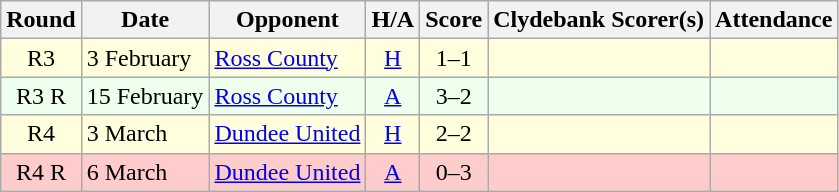<table class="wikitable" style="text-align:center">
<tr>
<th>Round</th>
<th>Date</th>
<th>Opponent</th>
<th>H/A</th>
<th>Score</th>
<th>Clydebank Scorer(s)</th>
<th>Attendance</th>
</tr>
<tr bgcolor=#FFFFDD>
<td>R3</td>
<td align=left>3 February</td>
<td align=left><a href='#'>Ross County</a></td>
<td><a href='#'>H</a></td>
<td>1–1</td>
<td align=left></td>
<td></td>
</tr>
<tr bgcolor=#EEFFEE>
<td>R3 R</td>
<td align=left>15 February</td>
<td align=left><a href='#'>Ross County</a></td>
<td><a href='#'>A</a></td>
<td>3–2</td>
<td align=left></td>
<td></td>
</tr>
<tr bgcolor=#FFFFDD>
<td>R4</td>
<td align=left>3 March</td>
<td align=left><a href='#'>Dundee United</a></td>
<td><a href='#'>H</a></td>
<td>2–2</td>
<td align=left></td>
<td></td>
</tr>
<tr bgcolor=#FFCCCC>
<td>R4 R</td>
<td align=left>6 March</td>
<td align=left><a href='#'>Dundee United</a></td>
<td><a href='#'>A</a></td>
<td>0–3</td>
<td align=left></td>
<td></td>
</tr>
</table>
